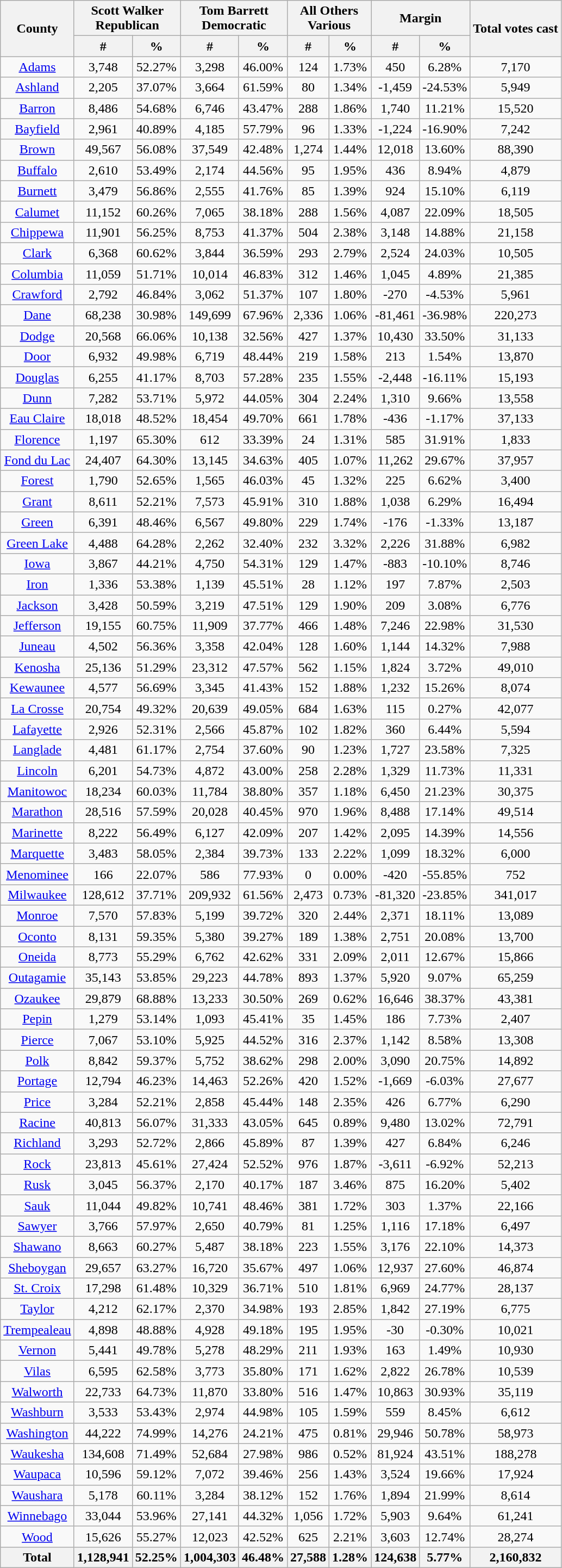<table class="wikitable sortable" style="text-align:center">
<tr>
<th rowspan="2" style="text-align:center;">County</th>
<th colspan="2" style="text-align:center;">Scott Walker<br>Republican</th>
<th colspan="2" style="text-align:center;">Tom Barrett<br>Democratic</th>
<th colspan="2" style="text-align:center;">All Others<br>Various</th>
<th colspan="2" style="text-align:center;">Margin</th>
<th rowspan="2" style="text-align:center;">Total votes cast</th>
</tr>
<tr>
<th style="text-align:center;" data-sort-type="number">#</th>
<th style="text-align:center;" data-sort-type="number">%</th>
<th style="text-align:center;" data-sort-type="number">#</th>
<th style="text-align:center;" data-sort-type="number">%</th>
<th style="text-align:center;" data-sort-type="number">#</th>
<th style="text-align:center;" data-sort-type="number">%</th>
<th style="text-align:center;" data-sort-type="number">#</th>
<th style="text-align:center;" data-sort-type="number">%</th>
</tr>
<tr style="text-align:center;">
<td><a href='#'>Adams</a></td>
<td>3,748</td>
<td>52.27%</td>
<td>3,298</td>
<td>46.00%</td>
<td>124</td>
<td>1.73%</td>
<td>450</td>
<td>6.28%</td>
<td>7,170</td>
</tr>
<tr style="text-align:center;">
<td><a href='#'>Ashland</a></td>
<td>2,205</td>
<td>37.07%</td>
<td>3,664</td>
<td>61.59%</td>
<td>80</td>
<td>1.34%</td>
<td>-1,459</td>
<td>-24.53%</td>
<td>5,949</td>
</tr>
<tr style="text-align:center;">
<td><a href='#'>Barron</a></td>
<td>8,486</td>
<td>54.68%</td>
<td>6,746</td>
<td>43.47%</td>
<td>288</td>
<td>1.86%</td>
<td>1,740</td>
<td>11.21%</td>
<td>15,520</td>
</tr>
<tr style="text-align:center;">
<td><a href='#'>Bayfield</a></td>
<td>2,961</td>
<td>40.89%</td>
<td>4,185</td>
<td>57.79%</td>
<td>96</td>
<td>1.33%</td>
<td>-1,224</td>
<td>-16.90%</td>
<td>7,242</td>
</tr>
<tr style="text-align:center;">
<td><a href='#'>Brown</a></td>
<td>49,567</td>
<td>56.08%</td>
<td>37,549</td>
<td>42.48%</td>
<td>1,274</td>
<td>1.44%</td>
<td>12,018</td>
<td>13.60%</td>
<td>88,390</td>
</tr>
<tr style="text-align:center;">
<td><a href='#'>Buffalo</a></td>
<td>2,610</td>
<td>53.49%</td>
<td>2,174</td>
<td>44.56%</td>
<td>95</td>
<td>1.95%</td>
<td>436</td>
<td>8.94%</td>
<td>4,879</td>
</tr>
<tr style="text-align:center;">
<td><a href='#'>Burnett</a></td>
<td>3,479</td>
<td>56.86%</td>
<td>2,555</td>
<td>41.76%</td>
<td>85</td>
<td>1.39%</td>
<td>924</td>
<td>15.10%</td>
<td>6,119</td>
</tr>
<tr style="text-align:center;">
<td><a href='#'>Calumet</a></td>
<td>11,152</td>
<td>60.26%</td>
<td>7,065</td>
<td>38.18%</td>
<td>288</td>
<td>1.56%</td>
<td>4,087</td>
<td>22.09%</td>
<td>18,505</td>
</tr>
<tr style="text-align:center;">
<td><a href='#'>Chippewa</a></td>
<td>11,901</td>
<td>56.25%</td>
<td>8,753</td>
<td>41.37%</td>
<td>504</td>
<td>2.38%</td>
<td>3,148</td>
<td>14.88%</td>
<td>21,158</td>
</tr>
<tr style="text-align:center;">
<td><a href='#'>Clark</a></td>
<td>6,368</td>
<td>60.62%</td>
<td>3,844</td>
<td>36.59%</td>
<td>293</td>
<td>2.79%</td>
<td>2,524</td>
<td>24.03%</td>
<td>10,505</td>
</tr>
<tr style="text-align:center;">
<td><a href='#'>Columbia</a></td>
<td>11,059</td>
<td>51.71%</td>
<td>10,014</td>
<td>46.83%</td>
<td>312</td>
<td>1.46%</td>
<td>1,045</td>
<td>4.89%</td>
<td>21,385</td>
</tr>
<tr style="text-align:center;">
<td><a href='#'>Crawford</a></td>
<td>2,792</td>
<td>46.84%</td>
<td>3,062</td>
<td>51.37%</td>
<td>107</td>
<td>1.80%</td>
<td>-270</td>
<td>-4.53%</td>
<td>5,961</td>
</tr>
<tr style="text-align:center;">
<td><a href='#'>Dane</a></td>
<td>68,238</td>
<td>30.98%</td>
<td>149,699</td>
<td>67.96%</td>
<td>2,336</td>
<td>1.06%</td>
<td>-81,461</td>
<td>-36.98%</td>
<td>220,273</td>
</tr>
<tr style="text-align:center;">
<td><a href='#'>Dodge</a></td>
<td>20,568</td>
<td>66.06%</td>
<td>10,138</td>
<td>32.56%</td>
<td>427</td>
<td>1.37%</td>
<td>10,430</td>
<td>33.50%</td>
<td>31,133</td>
</tr>
<tr style="text-align:center;">
<td><a href='#'>Door</a></td>
<td>6,932</td>
<td>49.98%</td>
<td>6,719</td>
<td>48.44%</td>
<td>219</td>
<td>1.58%</td>
<td>213</td>
<td>1.54%</td>
<td>13,870</td>
</tr>
<tr style="text-align:center;">
<td><a href='#'>Douglas</a></td>
<td>6,255</td>
<td>41.17%</td>
<td>8,703</td>
<td>57.28%</td>
<td>235</td>
<td>1.55%</td>
<td>-2,448</td>
<td>-16.11%</td>
<td>15,193</td>
</tr>
<tr style="text-align:center;">
<td><a href='#'>Dunn</a></td>
<td>7,282</td>
<td>53.71%</td>
<td>5,972</td>
<td>44.05%</td>
<td>304</td>
<td>2.24%</td>
<td>1,310</td>
<td>9.66%</td>
<td>13,558</td>
</tr>
<tr style="text-align:center;">
<td><a href='#'>Eau Claire</a></td>
<td>18,018</td>
<td>48.52%</td>
<td>18,454</td>
<td>49.70%</td>
<td>661</td>
<td>1.78%</td>
<td>-436</td>
<td>-1.17%</td>
<td>37,133</td>
</tr>
<tr style="text-align:center;">
<td><a href='#'>Florence</a></td>
<td>1,197</td>
<td>65.30%</td>
<td>612</td>
<td>33.39%</td>
<td>24</td>
<td>1.31%</td>
<td>585</td>
<td>31.91%</td>
<td>1,833</td>
</tr>
<tr style="text-align:center;">
<td><a href='#'>Fond du Lac</a></td>
<td>24,407</td>
<td>64.30%</td>
<td>13,145</td>
<td>34.63%</td>
<td>405</td>
<td>1.07%</td>
<td>11,262</td>
<td>29.67%</td>
<td>37,957</td>
</tr>
<tr style="text-align:center;">
<td><a href='#'>Forest</a></td>
<td>1,790</td>
<td>52.65%</td>
<td>1,565</td>
<td>46.03%</td>
<td>45</td>
<td>1.32%</td>
<td>225</td>
<td>6.62%</td>
<td>3,400</td>
</tr>
<tr style="text-align:center;">
<td><a href='#'>Grant</a></td>
<td>8,611</td>
<td>52.21%</td>
<td>7,573</td>
<td>45.91%</td>
<td>310</td>
<td>1.88%</td>
<td>1,038</td>
<td>6.29%</td>
<td>16,494</td>
</tr>
<tr style="text-align:center;">
<td><a href='#'>Green</a></td>
<td>6,391</td>
<td>48.46%</td>
<td>6,567</td>
<td>49.80%</td>
<td>229</td>
<td>1.74%</td>
<td>-176</td>
<td>-1.33%</td>
<td>13,187</td>
</tr>
<tr style="text-align:center;">
<td><a href='#'>Green Lake</a></td>
<td>4,488</td>
<td>64.28%</td>
<td>2,262</td>
<td>32.40%</td>
<td>232</td>
<td>3.32%</td>
<td>2,226</td>
<td>31.88%</td>
<td>6,982</td>
</tr>
<tr style="text-align:center;">
<td><a href='#'>Iowa</a></td>
<td>3,867</td>
<td>44.21%</td>
<td>4,750</td>
<td>54.31%</td>
<td>129</td>
<td>1.47%</td>
<td>-883</td>
<td>-10.10%</td>
<td>8,746</td>
</tr>
<tr style="text-align:center;">
<td><a href='#'>Iron</a></td>
<td>1,336</td>
<td>53.38%</td>
<td>1,139</td>
<td>45.51%</td>
<td>28</td>
<td>1.12%</td>
<td>197</td>
<td>7.87%</td>
<td>2,503</td>
</tr>
<tr style="text-align:center;">
<td><a href='#'>Jackson</a></td>
<td>3,428</td>
<td>50.59%</td>
<td>3,219</td>
<td>47.51%</td>
<td>129</td>
<td>1.90%</td>
<td>209</td>
<td>3.08%</td>
<td>6,776</td>
</tr>
<tr style="text-align:center;">
<td><a href='#'>Jefferson</a></td>
<td>19,155</td>
<td>60.75%</td>
<td>11,909</td>
<td>37.77%</td>
<td>466</td>
<td>1.48%</td>
<td>7,246</td>
<td>22.98%</td>
<td>31,530</td>
</tr>
<tr style="text-align:center;">
<td><a href='#'>Juneau</a></td>
<td>4,502</td>
<td>56.36%</td>
<td>3,358</td>
<td>42.04%</td>
<td>128</td>
<td>1.60%</td>
<td>1,144</td>
<td>14.32%</td>
<td>7,988</td>
</tr>
<tr style="text-align:center;">
<td><a href='#'>Kenosha</a></td>
<td>25,136</td>
<td>51.29%</td>
<td>23,312</td>
<td>47.57%</td>
<td>562</td>
<td>1.15%</td>
<td>1,824</td>
<td>3.72%</td>
<td>49,010</td>
</tr>
<tr style="text-align:center;">
<td><a href='#'>Kewaunee</a></td>
<td>4,577</td>
<td>56.69%</td>
<td>3,345</td>
<td>41.43%</td>
<td>152</td>
<td>1.88%</td>
<td>1,232</td>
<td>15.26%</td>
<td>8,074</td>
</tr>
<tr style="text-align:center;">
<td><a href='#'>La Crosse</a></td>
<td>20,754</td>
<td>49.32%</td>
<td>20,639</td>
<td>49.05%</td>
<td>684</td>
<td>1.63%</td>
<td>115</td>
<td>0.27%</td>
<td>42,077</td>
</tr>
<tr style="text-align:center;">
<td><a href='#'>Lafayette</a></td>
<td>2,926</td>
<td>52.31%</td>
<td>2,566</td>
<td>45.87%</td>
<td>102</td>
<td>1.82%</td>
<td>360</td>
<td>6.44%</td>
<td>5,594</td>
</tr>
<tr style="text-align:center;">
<td><a href='#'>Langlade</a></td>
<td>4,481</td>
<td>61.17%</td>
<td>2,754</td>
<td>37.60%</td>
<td>90</td>
<td>1.23%</td>
<td>1,727</td>
<td>23.58%</td>
<td>7,325</td>
</tr>
<tr style="text-align:center;">
<td><a href='#'>Lincoln</a></td>
<td>6,201</td>
<td>54.73%</td>
<td>4,872</td>
<td>43.00%</td>
<td>258</td>
<td>2.28%</td>
<td>1,329</td>
<td>11.73%</td>
<td>11,331</td>
</tr>
<tr style="text-align:center;">
<td><a href='#'>Manitowoc</a></td>
<td>18,234</td>
<td>60.03%</td>
<td>11,784</td>
<td>38.80%</td>
<td>357</td>
<td>1.18%</td>
<td>6,450</td>
<td>21.23%</td>
<td>30,375</td>
</tr>
<tr style="text-align:center;">
<td><a href='#'>Marathon</a></td>
<td>28,516</td>
<td>57.59%</td>
<td>20,028</td>
<td>40.45%</td>
<td>970</td>
<td>1.96%</td>
<td>8,488</td>
<td>17.14%</td>
<td>49,514</td>
</tr>
<tr style="text-align:center;">
<td><a href='#'>Marinette</a></td>
<td>8,222</td>
<td>56.49%</td>
<td>6,127</td>
<td>42.09%</td>
<td>207</td>
<td>1.42%</td>
<td>2,095</td>
<td>14.39%</td>
<td>14,556</td>
</tr>
<tr style="text-align:center;">
<td><a href='#'>Marquette</a></td>
<td>3,483</td>
<td>58.05%</td>
<td>2,384</td>
<td>39.73%</td>
<td>133</td>
<td>2.22%</td>
<td>1,099</td>
<td>18.32%</td>
<td>6,000</td>
</tr>
<tr style="text-align:center;">
<td><a href='#'>Menominee</a></td>
<td>166</td>
<td>22.07%</td>
<td>586</td>
<td>77.93%</td>
<td>0</td>
<td>0.00%</td>
<td>-420</td>
<td>-55.85%</td>
<td>752</td>
</tr>
<tr style="text-align:center;">
<td><a href='#'>Milwaukee</a></td>
<td>128,612</td>
<td>37.71%</td>
<td>209,932</td>
<td>61.56%</td>
<td>2,473</td>
<td>0.73%</td>
<td>-81,320</td>
<td>-23.85%</td>
<td>341,017</td>
</tr>
<tr style="text-align:center;">
<td><a href='#'>Monroe</a></td>
<td>7,570</td>
<td>57.83%</td>
<td>5,199</td>
<td>39.72%</td>
<td>320</td>
<td>2.44%</td>
<td>2,371</td>
<td>18.11%</td>
<td>13,089</td>
</tr>
<tr style="text-align:center;">
<td><a href='#'>Oconto</a></td>
<td>8,131</td>
<td>59.35%</td>
<td>5,380</td>
<td>39.27%</td>
<td>189</td>
<td>1.38%</td>
<td>2,751</td>
<td>20.08%</td>
<td>13,700</td>
</tr>
<tr style="text-align:center;">
<td><a href='#'>Oneida</a></td>
<td>8,773</td>
<td>55.29%</td>
<td>6,762</td>
<td>42.62%</td>
<td>331</td>
<td>2.09%</td>
<td>2,011</td>
<td>12.67%</td>
<td>15,866</td>
</tr>
<tr style="text-align:center;">
<td><a href='#'>Outagamie</a></td>
<td>35,143</td>
<td>53.85%</td>
<td>29,223</td>
<td>44.78%</td>
<td>893</td>
<td>1.37%</td>
<td>5,920</td>
<td>9.07%</td>
<td>65,259</td>
</tr>
<tr style="text-align:center;">
<td><a href='#'>Ozaukee</a></td>
<td>29,879</td>
<td>68.88%</td>
<td>13,233</td>
<td>30.50%</td>
<td>269</td>
<td>0.62%</td>
<td>16,646</td>
<td>38.37%</td>
<td>43,381</td>
</tr>
<tr style="text-align:center;">
<td><a href='#'>Pepin</a></td>
<td>1,279</td>
<td>53.14%</td>
<td>1,093</td>
<td>45.41%</td>
<td>35</td>
<td>1.45%</td>
<td>186</td>
<td>7.73%</td>
<td>2,407</td>
</tr>
<tr style="text-align:center;">
<td><a href='#'>Pierce</a></td>
<td>7,067</td>
<td>53.10%</td>
<td>5,925</td>
<td>44.52%</td>
<td>316</td>
<td>2.37%</td>
<td>1,142</td>
<td>8.58%</td>
<td>13,308</td>
</tr>
<tr style="text-align:center;">
<td><a href='#'>Polk</a></td>
<td>8,842</td>
<td>59.37%</td>
<td>5,752</td>
<td>38.62%</td>
<td>298</td>
<td>2.00%</td>
<td>3,090</td>
<td>20.75%</td>
<td>14,892</td>
</tr>
<tr style="text-align:center;">
<td><a href='#'>Portage</a></td>
<td>12,794</td>
<td>46.23%</td>
<td>14,463</td>
<td>52.26%</td>
<td>420</td>
<td>1.52%</td>
<td>-1,669</td>
<td>-6.03%</td>
<td>27,677</td>
</tr>
<tr style="text-align:center;">
<td><a href='#'>Price</a></td>
<td>3,284</td>
<td>52.21%</td>
<td>2,858</td>
<td>45.44%</td>
<td>148</td>
<td>2.35%</td>
<td>426</td>
<td>6.77%</td>
<td>6,290</td>
</tr>
<tr style="text-align:center;">
<td><a href='#'>Racine</a></td>
<td>40,813</td>
<td>56.07%</td>
<td>31,333</td>
<td>43.05%</td>
<td>645</td>
<td>0.89%</td>
<td>9,480</td>
<td>13.02%</td>
<td>72,791</td>
</tr>
<tr style="text-align:center;">
<td><a href='#'>Richland</a></td>
<td>3,293</td>
<td>52.72%</td>
<td>2,866</td>
<td>45.89%</td>
<td>87</td>
<td>1.39%</td>
<td>427</td>
<td>6.84%</td>
<td>6,246</td>
</tr>
<tr style="text-align:center;">
<td><a href='#'>Rock</a></td>
<td>23,813</td>
<td>45.61%</td>
<td>27,424</td>
<td>52.52%</td>
<td>976</td>
<td>1.87%</td>
<td>-3,611</td>
<td>-6.92%</td>
<td>52,213</td>
</tr>
<tr style="text-align:center;">
<td><a href='#'>Rusk</a></td>
<td>3,045</td>
<td>56.37%</td>
<td>2,170</td>
<td>40.17%</td>
<td>187</td>
<td>3.46%</td>
<td>875</td>
<td>16.20%</td>
<td>5,402</td>
</tr>
<tr style="text-align:center;">
<td><a href='#'>Sauk</a></td>
<td>11,044</td>
<td>49.82%</td>
<td>10,741</td>
<td>48.46%</td>
<td>381</td>
<td>1.72%</td>
<td>303</td>
<td>1.37%</td>
<td>22,166</td>
</tr>
<tr style="text-align:center;">
<td><a href='#'>Sawyer</a></td>
<td>3,766</td>
<td>57.97%</td>
<td>2,650</td>
<td>40.79%</td>
<td>81</td>
<td>1.25%</td>
<td>1,116</td>
<td>17.18%</td>
<td>6,497</td>
</tr>
<tr style="text-align:center;">
<td><a href='#'>Shawano</a></td>
<td>8,663</td>
<td>60.27%</td>
<td>5,487</td>
<td>38.18%</td>
<td>223</td>
<td>1.55%</td>
<td>3,176</td>
<td>22.10%</td>
<td>14,373</td>
</tr>
<tr style="text-align:center;">
<td><a href='#'>Sheboygan</a></td>
<td>29,657</td>
<td>63.27%</td>
<td>16,720</td>
<td>35.67%</td>
<td>497</td>
<td>1.06%</td>
<td>12,937</td>
<td>27.60%</td>
<td>46,874</td>
</tr>
<tr style="text-align:center;">
<td><a href='#'>St. Croix</a></td>
<td>17,298</td>
<td>61.48%</td>
<td>10,329</td>
<td>36.71%</td>
<td>510</td>
<td>1.81%</td>
<td>6,969</td>
<td>24.77%</td>
<td>28,137</td>
</tr>
<tr style="text-align:center;">
<td><a href='#'>Taylor</a></td>
<td>4,212</td>
<td>62.17%</td>
<td>2,370</td>
<td>34.98%</td>
<td>193</td>
<td>2.85%</td>
<td>1,842</td>
<td>27.19%</td>
<td>6,775</td>
</tr>
<tr style="text-align:center;">
<td><a href='#'>Trempealeau</a></td>
<td>4,898</td>
<td>48.88%</td>
<td>4,928</td>
<td>49.18%</td>
<td>195</td>
<td>1.95%</td>
<td>-30</td>
<td>-0.30%</td>
<td>10,021</td>
</tr>
<tr style="text-align:center;">
<td><a href='#'>Vernon</a></td>
<td>5,441</td>
<td>49.78%</td>
<td>5,278</td>
<td>48.29%</td>
<td>211</td>
<td>1.93%</td>
<td>163</td>
<td>1.49%</td>
<td>10,930</td>
</tr>
<tr style="text-align:center;">
<td><a href='#'>Vilas</a></td>
<td>6,595</td>
<td>62.58%</td>
<td>3,773</td>
<td>35.80%</td>
<td>171</td>
<td>1.62%</td>
<td>2,822</td>
<td>26.78%</td>
<td>10,539</td>
</tr>
<tr style="text-align:center;">
<td><a href='#'>Walworth</a></td>
<td>22,733</td>
<td>64.73%</td>
<td>11,870</td>
<td>33.80%</td>
<td>516</td>
<td>1.47%</td>
<td>10,863</td>
<td>30.93%</td>
<td>35,119</td>
</tr>
<tr style="text-align:center;">
<td><a href='#'>Washburn</a></td>
<td>3,533</td>
<td>53.43%</td>
<td>2,974</td>
<td>44.98%</td>
<td>105</td>
<td>1.59%</td>
<td>559</td>
<td>8.45%</td>
<td>6,612</td>
</tr>
<tr style="text-align:center;">
<td><a href='#'>Washington</a></td>
<td>44,222</td>
<td>74.99%</td>
<td>14,276</td>
<td>24.21%</td>
<td>475</td>
<td>0.81%</td>
<td>29,946</td>
<td>50.78%</td>
<td>58,973</td>
</tr>
<tr style="text-align:center;">
<td><a href='#'>Waukesha</a></td>
<td>134,608</td>
<td>71.49%</td>
<td>52,684</td>
<td>27.98%</td>
<td>986</td>
<td>0.52%</td>
<td>81,924</td>
<td>43.51%</td>
<td>188,278</td>
</tr>
<tr style="text-align:center;">
<td><a href='#'>Waupaca</a></td>
<td>10,596</td>
<td>59.12%</td>
<td>7,072</td>
<td>39.46%</td>
<td>256</td>
<td>1.43%</td>
<td>3,524</td>
<td>19.66%</td>
<td>17,924</td>
</tr>
<tr style="text-align:center;">
<td><a href='#'>Waushara</a></td>
<td>5,178</td>
<td>60.11%</td>
<td>3,284</td>
<td>38.12%</td>
<td>152</td>
<td>1.76%</td>
<td>1,894</td>
<td>21.99%</td>
<td>8,614</td>
</tr>
<tr style="text-align:center;">
<td><a href='#'>Winnebago</a></td>
<td>33,044</td>
<td>53.96%</td>
<td>27,141</td>
<td>44.32%</td>
<td>1,056</td>
<td>1.72%</td>
<td>5,903</td>
<td>9.64%</td>
<td>61,241</td>
</tr>
<tr style="text-align:center;">
<td><a href='#'>Wood</a></td>
<td>15,626</td>
<td>55.27%</td>
<td>12,023</td>
<td>42.52%</td>
<td>625</td>
<td>2.21%</td>
<td>3,603</td>
<td>12.74%</td>
<td>28,274</td>
</tr>
<tr>
<th>Total</th>
<th>1,128,941</th>
<th>52.25%</th>
<th>1,004,303</th>
<th>46.48%</th>
<th>27,588</th>
<th>1.28%</th>
<th>124,638</th>
<th>5.77%</th>
<th>2,160,832</th>
</tr>
</table>
